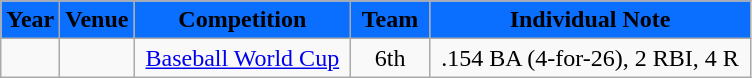<table class="wikitable">
<tr>
<th style="background:#0A6EFF"><span>Year</span></th>
<th style="background:#0A6EFF"><span>Venue</span></th>
<th style="background:#0A6EFF"><span>Competition</span></th>
<th style="background:#0A6EFF"><span> Team </span></th>
<th style="background:#0A6EFF"><span> Individual Note </span></th>
</tr>
<tr>
<td style="text-align:center">  </td>
<td>  </td>
<td> <a href='#'>Baseball World Cup</a> </td>
<td style="text-align:center">6th</td>
<td> .154 BA (4-for-26), 2 RBI, 4 R </td>
</tr>
</table>
